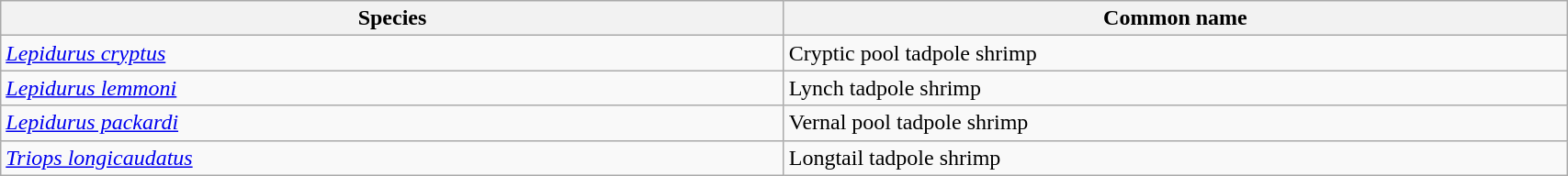<table width=90% class="wikitable">
<tr>
<th width=25%>Species</th>
<th width=25%>Common name</th>
</tr>
<tr>
<td><em><a href='#'>Lepidurus cryptus</a></em></td>
<td>Cryptic pool tadpole shrimp</td>
</tr>
<tr>
<td><em><a href='#'>Lepidurus lemmoni</a></em></td>
<td>Lynch tadpole shrimp</td>
</tr>
<tr>
<td><em><a href='#'>Lepidurus packardi</a></em></td>
<td>Vernal pool tadpole shrimp</td>
</tr>
<tr>
<td><em><a href='#'>Triops longicaudatus</a></em></td>
<td>Longtail tadpole shrimp</td>
</tr>
</table>
